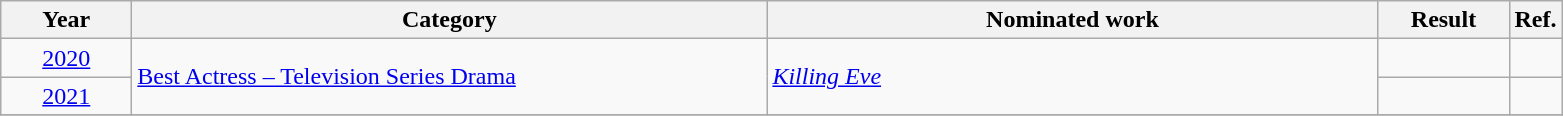<table class=wikitable>
<tr>
<th scope="col" style="width:5em;">Year</th>
<th scope="col" style="width:26em;">Category</th>
<th scope="col" style="width:25em;">Nominated work</th>
<th scope="col" style="width:5em;">Result</th>
<th>Ref.</th>
</tr>
<tr>
<td style="text-align:center;"><a href='#'>2020</a></td>
<td rowspan=2><a href='#'>Best Actress – Television Series Drama</a></td>
<td rowspan=2><em><a href='#'>Killing Eve</a></em></td>
<td></td>
<td style="text-align:center;"></td>
</tr>
<tr>
<td style="text-align:center;"><a href='#'>2021</a></td>
<td></td>
<td style="text-align:center;"></td>
</tr>
<tr>
</tr>
</table>
